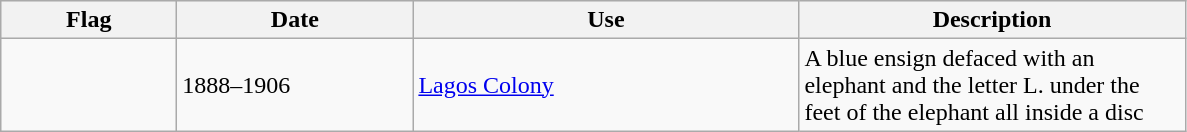<table class="wikitable">
<tr style="background:#efefef;">
<th style="width:110px;">Flag</th>
<th style="width:150px;">Date</th>
<th style="width:250px;">Use</th>
<th style="width:250px;">Description</th>
</tr>
<tr>
<td></td>
<td>1888–1906</td>
<td><a href='#'>Lagos Colony</a></td>
<td>A blue ensign defaced with an elephant and the letter L. under the feet of the elephant all inside a disc</td>
</tr>
</table>
